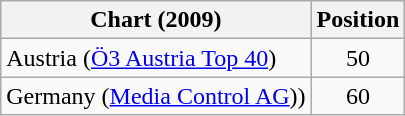<table class="wikitable">
<tr>
<th>Chart (2009)</th>
<th>Position</th>
</tr>
<tr>
<td>Austria (<a href='#'>Ö3 Austria Top 40</a>)</td>
<td align="center">50</td>
</tr>
<tr>
<td>Germany (<a href='#'>Media Control AG</a>))</td>
<td align="center">60</td>
</tr>
</table>
